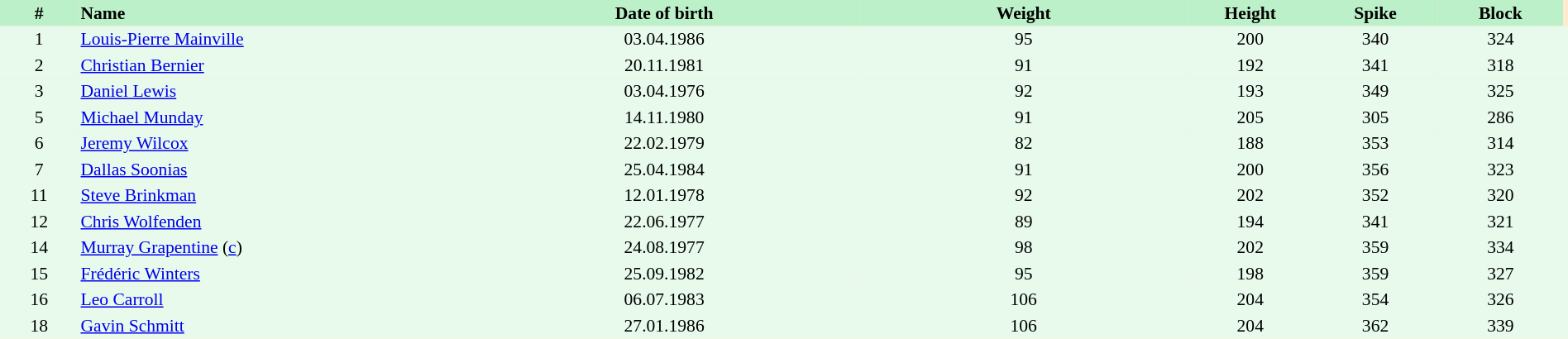<table border=0 cellpadding=2 cellspacing=0  |- bgcolor=#FFECCE style="text-align:center; font-size:90%;" width=100%>
<tr bgcolor=#BBF0C9>
<th width=5%>#</th>
<th width=25% align=left>Name</th>
<th width=25%>Date of birth</th>
<th width=21%>Weight</th>
<th width=8%>Height</th>
<th width=8%>Spike</th>
<th width=8%>Block</th>
</tr>
<tr bgcolor=#E7FAEC>
<td>1</td>
<td align=left><a href='#'>Louis-Pierre Mainville</a></td>
<td>03.04.1986</td>
<td>95</td>
<td>200</td>
<td>340</td>
<td>324</td>
<td></td>
</tr>
<tr bgcolor=#E7FAEC>
<td>2</td>
<td align=left><a href='#'>Christian Bernier</a></td>
<td>20.11.1981</td>
<td>91</td>
<td>192</td>
<td>341</td>
<td>318</td>
<td></td>
</tr>
<tr bgcolor=#E7FAEC>
<td>3</td>
<td align=left><a href='#'>Daniel Lewis</a></td>
<td>03.04.1976</td>
<td>92</td>
<td>193</td>
<td>349</td>
<td>325</td>
<td></td>
</tr>
<tr bgcolor=#E7FAEC>
<td>5</td>
<td align=left><a href='#'>Michael Munday</a></td>
<td>14.11.1980</td>
<td>91</td>
<td>205</td>
<td>305</td>
<td>286</td>
<td></td>
</tr>
<tr bgcolor=#E7FAEC>
<td>6</td>
<td align=left><a href='#'>Jeremy Wilcox</a></td>
<td>22.02.1979</td>
<td>82</td>
<td>188</td>
<td>353</td>
<td>314</td>
<td></td>
</tr>
<tr bgcolor=#E7FAEC>
<td>7</td>
<td align=left><a href='#'>Dallas Soonias</a></td>
<td>25.04.1984</td>
<td>91</td>
<td>200</td>
<td>356</td>
<td>323</td>
<td></td>
</tr>
<tr bgcolor=#E7FAEC>
<td>11</td>
<td align=left><a href='#'>Steve Brinkman</a></td>
<td>12.01.1978</td>
<td>92</td>
<td>202</td>
<td>352</td>
<td>320</td>
<td></td>
</tr>
<tr bgcolor=#E7FAEC>
<td>12</td>
<td align=left><a href='#'>Chris Wolfenden</a></td>
<td>22.06.1977</td>
<td>89</td>
<td>194</td>
<td>341</td>
<td>321</td>
<td></td>
</tr>
<tr bgcolor=#E7FAEC>
<td>14</td>
<td align=left><a href='#'>Murray Grapentine</a> (<a href='#'>c</a>)</td>
<td>24.08.1977</td>
<td>98</td>
<td>202</td>
<td>359</td>
<td>334</td>
<td></td>
</tr>
<tr bgcolor=#E7FAEC>
<td>15</td>
<td align=left><a href='#'>Frédéric Winters</a></td>
<td>25.09.1982</td>
<td>95</td>
<td>198</td>
<td>359</td>
<td>327</td>
<td></td>
</tr>
<tr bgcolor=#E7FAEC>
<td>16</td>
<td align=left><a href='#'>Leo Carroll</a></td>
<td>06.07.1983</td>
<td>106</td>
<td>204</td>
<td>354</td>
<td>326</td>
<td></td>
</tr>
<tr bgcolor=#E7FAEC>
<td>18</td>
<td align=left><a href='#'>Gavin Schmitt</a></td>
<td>27.01.1986</td>
<td>106</td>
<td>204</td>
<td>362</td>
<td>339</td>
<td></td>
</tr>
</table>
